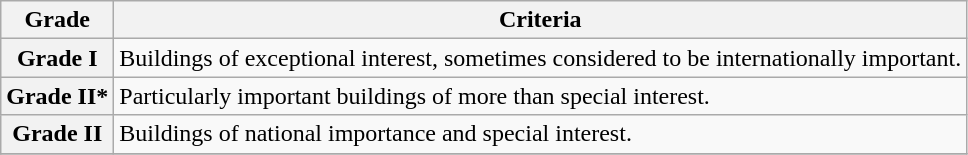<table class="wikitable" border="1">
<tr>
<th>Grade</th>
<th>Criteria</th>
</tr>
<tr>
<th>Grade I</th>
<td>Buildings of exceptional interest, sometimes considered to be internationally important.</td>
</tr>
<tr>
<th>Grade II*</th>
<td>Particularly important buildings of more than special interest.</td>
</tr>
<tr>
<th>Grade II</th>
<td>Buildings of national importance and special interest.</td>
</tr>
<tr>
</tr>
</table>
